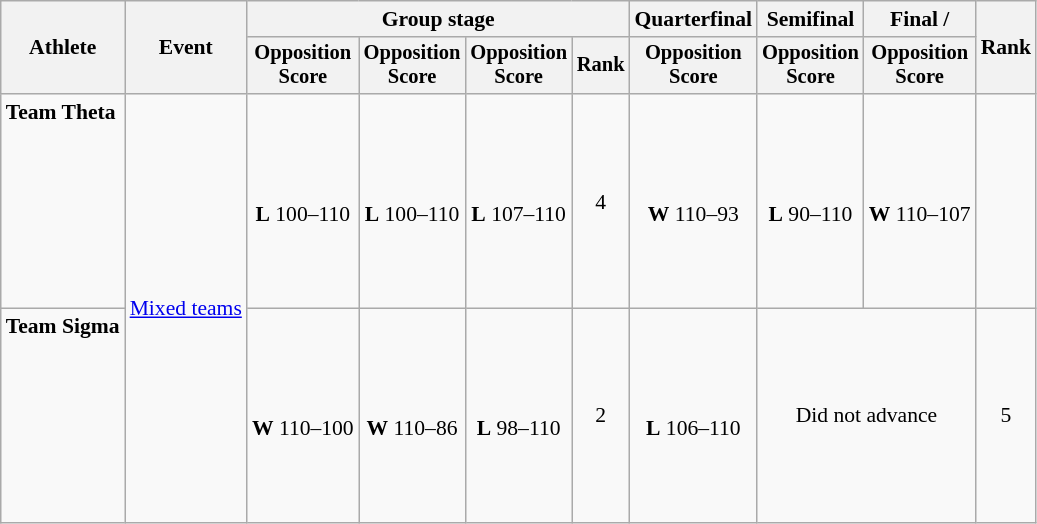<table class="wikitable" style="font-size:90%">
<tr>
<th rowspan=2>Athlete</th>
<th rowspan=2>Event</th>
<th colspan=4>Group stage</th>
<th>Quarterfinal</th>
<th>Semifinal</th>
<th>Final / </th>
<th rowspan=2>Rank</th>
</tr>
<tr style="font-size:95%">
<th>Opposition<br>Score</th>
<th>Opposition<br>Score</th>
<th>Opposition<br>Score</th>
<th>Rank</th>
<th>Opposition<br>Score</th>
<th>Opposition<br>Score</th>
<th>Opposition<br>Score</th>
</tr>
<tr align=center>
<td align=left><strong>Team Theta</strong><br><br><br><br><br><br><br><br></td>
<td rowspan=2 align=left><a href='#'>Mixed teams</a></td>
<td><br><strong>L</strong> 100–110</td>
<td><br><strong>L</strong> 100–110</td>
<td><br><strong>L</strong> 107–110</td>
<td>4</td>
<td><br><strong>W</strong> 110–93</td>
<td><br><strong>L</strong> 90–110</td>
<td><br><strong>W</strong> 110–107</td>
<td></td>
</tr>
<tr align=center>
<td align=left><strong>Team Sigma</strong><br><br><br><br><br><br><br><br></td>
<td><br><strong>W</strong> 110–100</td>
<td><br><strong>W</strong> 110–86</td>
<td><br><strong>L</strong> 98–110</td>
<td>2</td>
<td><br><strong>L</strong> 106–110</td>
<td colspan=2>Did not advance</td>
<td>5</td>
</tr>
</table>
